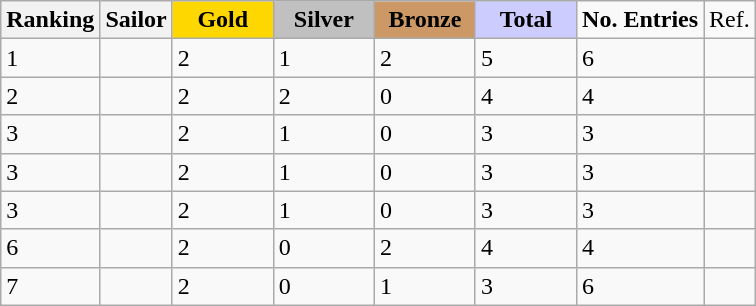<table class="wikitable sortable">
<tr>
<th align=center><strong>Ranking</strong></th>
<th align=center><strong>Sailor</strong></th>
<td style="background:gold; width:60px; text-align:center;"><strong>Gold</strong></td>
<td style="background:silver; width:60px; text-align:center;"><strong>Silver</strong></td>
<td style="background:#c96; width:60px; text-align:center;"><strong>Bronze</strong></td>
<td style="background:#ccf; width:60px; text-align:center;"><strong>Total</strong></td>
<td width:60px; text-align:center;"><strong>No. Entries</strong></td>
<td>Ref.</td>
</tr>
<tr>
<td>1</td>
<td></td>
<td>2</td>
<td>1</td>
<td>2</td>
<td>5</td>
<td>6</td>
<td></td>
</tr>
<tr>
<td>2</td>
<td></td>
<td>2</td>
<td>2</td>
<td>0</td>
<td>4</td>
<td>4</td>
<td></td>
</tr>
<tr>
<td>3</td>
<td></td>
<td>2</td>
<td>1</td>
<td>0</td>
<td>3</td>
<td>3</td>
<td></td>
</tr>
<tr>
<td>3</td>
<td></td>
<td>2</td>
<td>1</td>
<td>0</td>
<td>3</td>
<td>3</td>
<td></td>
</tr>
<tr>
<td>3</td>
<td></td>
<td>2</td>
<td>1</td>
<td>0</td>
<td>3</td>
<td>3</td>
<td></td>
</tr>
<tr>
<td>6</td>
<td></td>
<td>2</td>
<td>0</td>
<td>2</td>
<td>4</td>
<td>4</td>
<td></td>
</tr>
<tr>
<td>7</td>
<td></td>
<td>2</td>
<td>0</td>
<td>1</td>
<td>3</td>
<td>6</td>
<td></td>
</tr>
</table>
